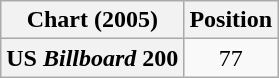<table class="wikitable plainrowheaders" style="text-align:center">
<tr>
<th>Chart (2005)</th>
<th>Position</th>
</tr>
<tr>
<th scope="row">US <em>Billboard</em> 200</th>
<td>77</td>
</tr>
</table>
